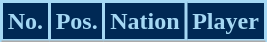<table class="wikitable sortable">
<tr>
<th style="background:#002955; color:#A5D8F4; border:2px solid #A5D8F4;" scope="col">No.</th>
<th style="background:#002955; color:#A5D8F4; border:2px solid #A5D8F4;" scope="col">Pos.</th>
<th style="background:#002955; color:#A5D8F4; border:2px solid #A5D8F4;" scope="col">Nation</th>
<th style="background:#002955; color:#A5D8F4; border:2px solid #A5D8F4;" scope="col">Player</th>
</tr>
<tr>
</tr>
</table>
